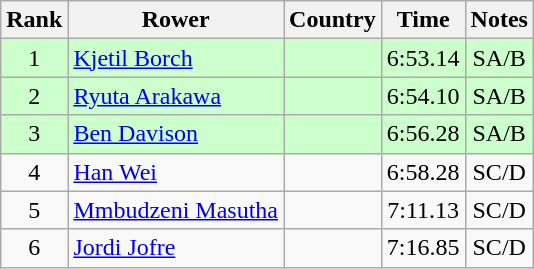<table class="wikitable" style="text-align:center">
<tr>
<th>Rank</th>
<th>Rower</th>
<th>Country</th>
<th>Time</th>
<th>Notes</th>
</tr>
<tr bgcolor=ccffcc>
<td>1</td>
<td align="left"><a href='#'>Kjetil Borch</a></td>
<td align="left"></td>
<td>6:53.14</td>
<td>SA/B</td>
</tr>
<tr bgcolor=ccffcc>
<td>2</td>
<td align="left"><a href='#'>Ryuta Arakawa</a></td>
<td align="left"></td>
<td>6:54.10</td>
<td>SA/B</td>
</tr>
<tr bgcolor=ccffcc>
<td>3</td>
<td align="left"><a href='#'>Ben Davison</a></td>
<td align="left"></td>
<td>6:56.28</td>
<td>SA/B</td>
</tr>
<tr>
<td>4</td>
<td align="left"><a href='#'>Han Wei</a></td>
<td align="left"></td>
<td>6:58.28</td>
<td>SC/D</td>
</tr>
<tr>
<td>5</td>
<td align="left"><a href='#'>Mmbudzeni Masutha</a></td>
<td align="left"></td>
<td>7:11.13</td>
<td>SC/D</td>
</tr>
<tr>
<td>6</td>
<td align="left"><a href='#'>Jordi Jofre</a></td>
<td align="left"></td>
<td>7:16.85</td>
<td>SC/D</td>
</tr>
</table>
